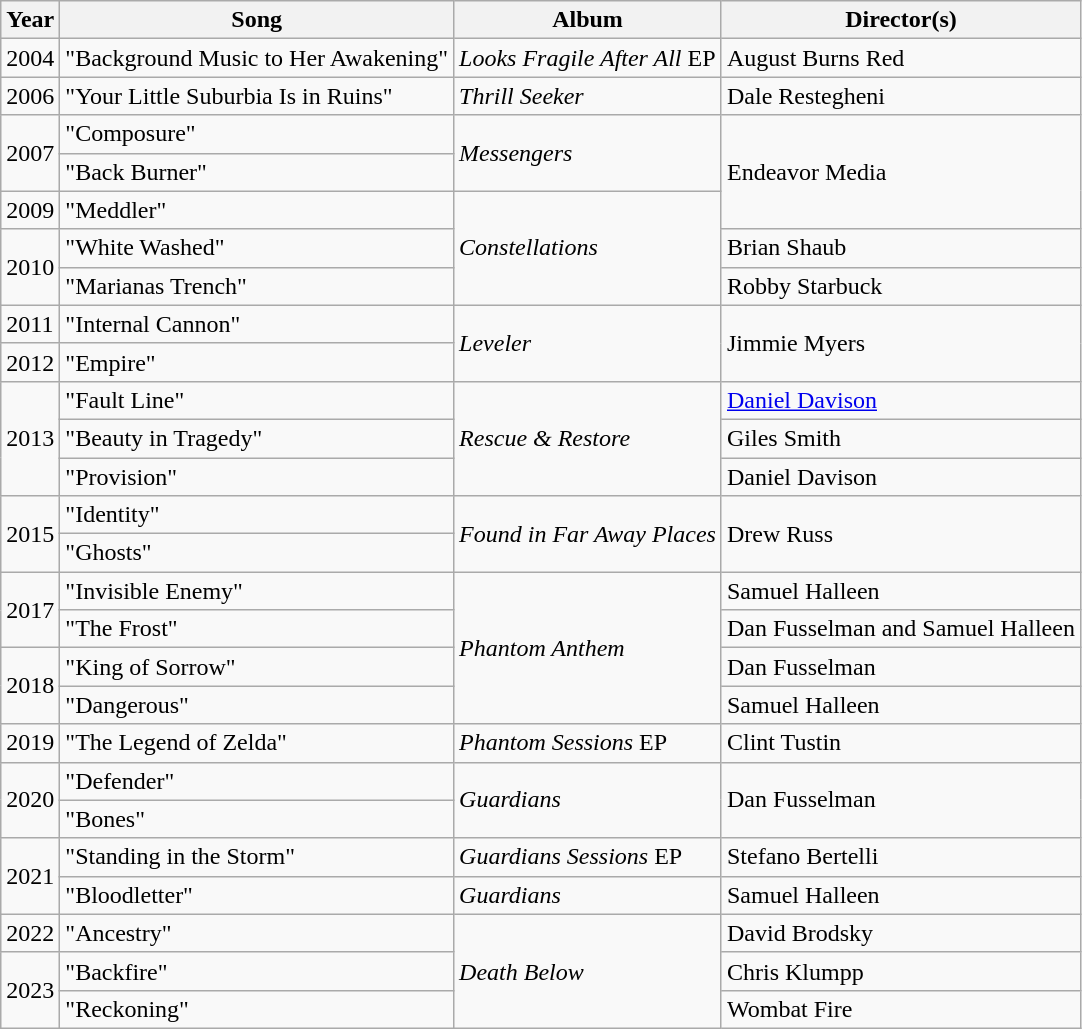<table class="wikitable">
<tr>
<th>Year</th>
<th>Song</th>
<th>Album</th>
<th>Director(s)</th>
</tr>
<tr>
<td>2004</td>
<td>"Background Music to Her Awakening"</td>
<td><em>Looks Fragile After All</em> EP</td>
<td>August Burns Red</td>
</tr>
<tr>
<td>2006</td>
<td>"Your Little Suburbia Is in Ruins"</td>
<td><em>Thrill Seeker</em></td>
<td>Dale Restegheni</td>
</tr>
<tr>
<td rowspan="2">2007</td>
<td>"Composure"</td>
<td rowspan="2"><em>Messengers</em></td>
<td rowspan="3">Endeavor Media</td>
</tr>
<tr>
<td>"Back Burner"</td>
</tr>
<tr>
<td>2009</td>
<td>"Meddler"</td>
<td rowspan="3"><em>Constellations</em></td>
</tr>
<tr>
<td rowspan="2">2010</td>
<td>"White Washed"</td>
<td>Brian Shaub</td>
</tr>
<tr>
<td>"Marianas Trench"</td>
<td>Robby Starbuck</td>
</tr>
<tr>
<td>2011</td>
<td>"Internal Cannon"</td>
<td rowspan="2"><em>Leveler</em></td>
<td rowspan="2">Jimmie Myers</td>
</tr>
<tr>
<td>2012</td>
<td>"Empire"</td>
</tr>
<tr>
<td rowspan="3">2013</td>
<td>"Fault Line"</td>
<td rowspan="3"><em>Rescue & Restore</em></td>
<td><a href='#'>Daniel Davison</a></td>
</tr>
<tr>
<td>"Beauty in Tragedy"</td>
<td>Giles Smith</td>
</tr>
<tr>
<td>"Provision"</td>
<td>Daniel Davison</td>
</tr>
<tr>
<td rowspan="2">2015</td>
<td>"Identity"</td>
<td rowspan="2"><em>Found in Far Away Places</em></td>
<td rowspan="2">Drew Russ</td>
</tr>
<tr>
<td>"Ghosts"</td>
</tr>
<tr>
<td rowspan="2">2017</td>
<td>"Invisible Enemy"</td>
<td rowspan="4"><em>Phantom Anthem</em></td>
<td>Samuel Halleen</td>
</tr>
<tr>
<td>"The Frost"</td>
<td>Dan Fusselman and Samuel Halleen</td>
</tr>
<tr>
<td rowspan="2">2018</td>
<td>"King of Sorrow"</td>
<td>Dan Fusselman</td>
</tr>
<tr>
<td>"Dangerous"</td>
<td>Samuel Halleen</td>
</tr>
<tr>
<td>2019</td>
<td>"The Legend of Zelda"</td>
<td><em>Phantom Sessions</em> EP</td>
<td>Clint Tustin</td>
</tr>
<tr>
<td rowspan="2">2020</td>
<td>"Defender"</td>
<td rowspan="2"><em>Guardians</em></td>
<td rowspan="2">Dan Fusselman</td>
</tr>
<tr>
<td>"Bones"</td>
</tr>
<tr>
<td rowspan="2">2021</td>
<td>"Standing in the Storm"</td>
<td><em>Guardians Sessions</em> EP</td>
<td>Stefano Bertelli</td>
</tr>
<tr>
<td>"Bloodletter"</td>
<td><em>Guardians</em></td>
<td>Samuel Halleen</td>
</tr>
<tr>
<td>2022</td>
<td>"Ancestry"</td>
<td rowspan="3"><em>Death Below</em></td>
<td>David Brodsky</td>
</tr>
<tr>
<td rowspan="2">2023</td>
<td>"Backfire"</td>
<td>Chris Klumpp</td>
</tr>
<tr>
<td>"Reckoning"</td>
<td>Wombat Fire</td>
</tr>
</table>
